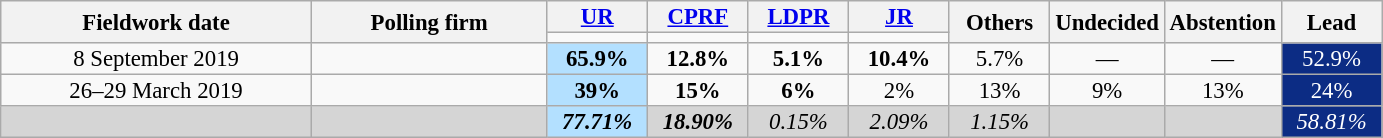<table class=wikitable style="font-size:95%; line-height:14px; text-align:center">
<tr>
<th style=width:200px; rowspan=2>Fieldwork date</th>
<th style=width:150px; rowspan=2>Polling firm</th>
<th style="width:60px;"><a href='#'>UR</a></th>
<th style="width:60px;"><a href='#'>CPRF</a></th>
<th style="width:60px;"><a href='#'>LDPR</a></th>
<th style="width:60px;"><a href='#'>JR</a></th>
<th style="width:60px;" rowspan=2>Others</th>
<th style="width:60px;" rowspan=2>Undecided</th>
<th style="width:60px;" rowspan=2>Abstention</th>
<th style="width:60px;" rowspan="2">Lead</th>
</tr>
<tr>
<td bgcolor=></td>
<td bgcolor=></td>
<td bgcolor=></td>
<td bgcolor=></td>
</tr>
<tr>
<td>8 September 2019</td>
<td> </td>
<td style="background:#B3E0FF"><strong>65.9%</strong></td>
<td><strong>12.8%</strong></td>
<td><strong>5.1%</strong></td>
<td><strong>10.4%</strong></td>
<td>5.7%</td>
<td>—</td>
<td>—</td>
<td style="background:#0C2C84; color:white;">52.9%</td>
</tr>
<tr>
<td>26–29 March 2019</td>
<td></td>
<td style="background:#B3E0FF"><strong>39%</strong></td>
<td><strong>15%</strong></td>
<td><strong>6%</strong></td>
<td>2%</td>
<td>13%</td>
<td>9%</td>
<td>13%</td>
<td style="background:#0C2C84; color:white;">24%</td>
</tr>
<tr>
<td style="background:#D5D5D5"></td>
<td style="background:#D5D5D5"></td>
<td style="background:#B3E0FF"><strong><em>77.71%</em></strong></td>
<td style="background:#D5D5D5"><strong><em>18.90%</em></strong></td>
<td style="background:#D5D5D5"><em>0.15%</em></td>
<td style="background:#D5D5D5"><em>2.09%</em></td>
<td style="background:#D5D5D5"><em>1.15%</em></td>
<td style="background:#D5D5D5"></td>
<td style="background:#D5D5D5"></td>
<td style="background:#0C2C84; color:white;"><em>58.81%</em></td>
</tr>
</table>
